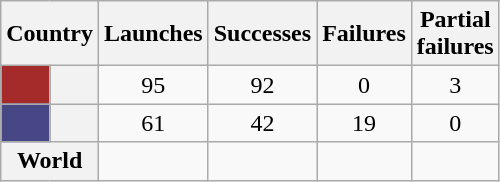<table class="wikitable sortable" style="text-align:center;">
<tr>
<th scope=col colspan=2>Country</th>
<th scope=col>Launches</th>
<th scope=col>Successes</th>
<th scope=col>Failures</th>
<th scope=col>Partial<br>failures</th>
</tr>
<tr>
<th scope=row style="background:brown;"></th>
<th style="text-align:left;"></th>
<td>95</td>
<td>92</td>
<td>0</td>
<td>3</td>
</tr>
<tr>
<th scope=row style="background:#484785;"></th>
<th style="text-align:left;"></th>
<td>61</td>
<td>42</td>
<td>19</td>
<td>0</td>
</tr>
<tr>
<th colspan="2">World</th>
<td></td>
<td></td>
<td></td>
<td></td>
</tr>
</table>
